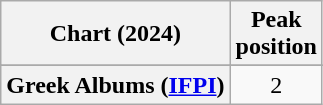<table class="wikitable sortable plainrowheaders" style="text-align:center">
<tr>
<th scope="col">Chart (2024)</th>
<th scope="col">Peak<br>position</th>
</tr>
<tr>
</tr>
<tr>
</tr>
<tr>
<th scope="row">Greek Albums (<a href='#'>IFPI</a>)</th>
<td>2</td>
</tr>
</table>
